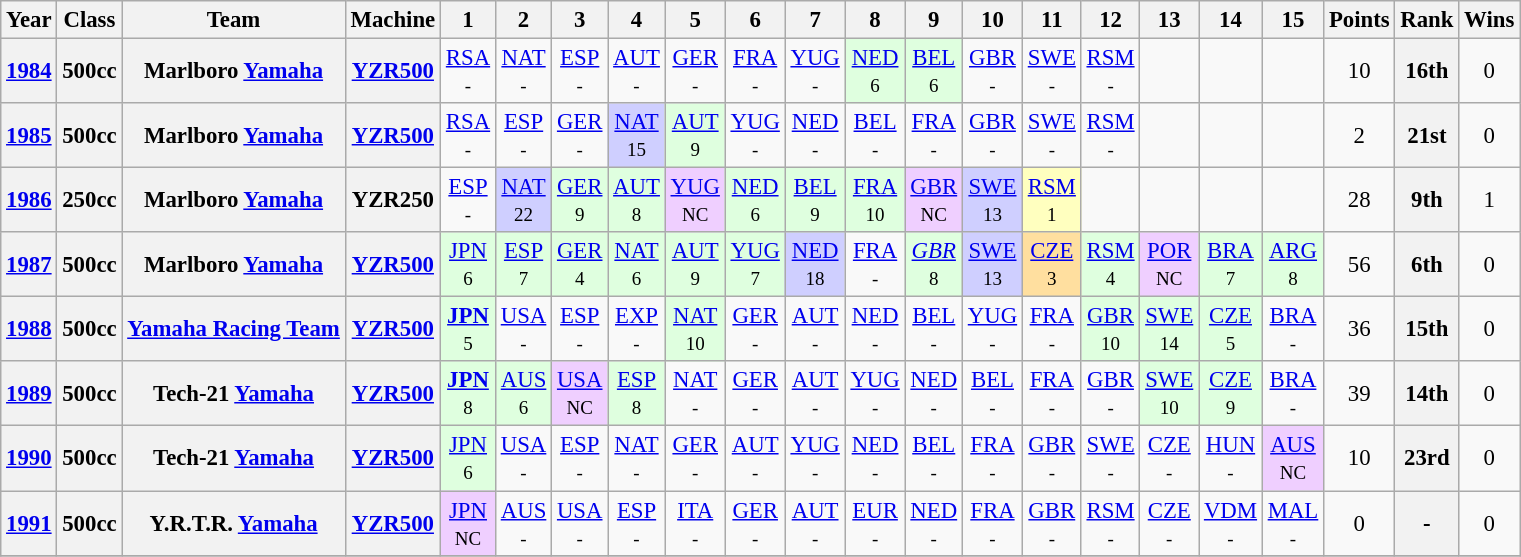<table class="wikitable" style="text-align:center; font-size:95%">
<tr>
<th>Year</th>
<th>Class</th>
<th>Team</th>
<th>Machine</th>
<th>1</th>
<th>2</th>
<th>3</th>
<th>4</th>
<th>5</th>
<th>6</th>
<th>7</th>
<th>8</th>
<th>9</th>
<th>10</th>
<th>11</th>
<th>12</th>
<th>13</th>
<th>14</th>
<th>15</th>
<th>Points</th>
<th>Rank</th>
<th>Wins</th>
</tr>
<tr>
<th><a href='#'>1984</a></th>
<th>500cc</th>
<th>Marlboro <a href='#'>Yamaha</a></th>
<th><a href='#'>YZR500</a></th>
<td><a href='#'>RSA</a><br><small>-</small></td>
<td><a href='#'>NAT</a><br><small>-</small></td>
<td><a href='#'>ESP</a><br><small>-</small></td>
<td><a href='#'>AUT</a><br><small>-</small></td>
<td><a href='#'>GER</a><br><small>-</small></td>
<td><a href='#'>FRA</a><br><small>-</small></td>
<td><a href='#'>YUG</a><br><small>-</small></td>
<td style="background:#DFFFDF;"><a href='#'>NED</a><br><small>6</small></td>
<td style="background:#DFFFDF;"><a href='#'>BEL</a><br><small>6</small></td>
<td><a href='#'>GBR</a><br><small>-</small></td>
<td><a href='#'>SWE</a><br><small>-</small></td>
<td><a href='#'>RSM</a><br><small>-</small></td>
<td></td>
<td></td>
<td></td>
<td>10</td>
<th>16th</th>
<td>0</td>
</tr>
<tr>
<th><a href='#'>1985</a></th>
<th>500cc</th>
<th>Marlboro <a href='#'>Yamaha</a></th>
<th><a href='#'>YZR500</a></th>
<td><a href='#'>RSA</a><br><small>-</small></td>
<td><a href='#'>ESP</a><br><small>-</small></td>
<td><a href='#'>GER</a><br><small>-</small></td>
<td style="background:#CFCFFF;"><a href='#'>NAT</a><br><small>15</small></td>
<td style="background:#DFFFDF;"><a href='#'>AUT</a><br><small>9</small></td>
<td><a href='#'>YUG</a><br><small>-</small></td>
<td><a href='#'>NED</a><br><small>-</small></td>
<td><a href='#'>BEL</a><br><small>-</small></td>
<td><a href='#'>FRA</a><br><small>-</small></td>
<td><a href='#'>GBR</a><br><small>-</small></td>
<td><a href='#'>SWE</a><br><small>-</small></td>
<td><a href='#'>RSM</a><br><small>-</small></td>
<td></td>
<td></td>
<td></td>
<td>2</td>
<th>21st</th>
<td>0</td>
</tr>
<tr>
<th><a href='#'>1986</a></th>
<th>250cc</th>
<th>Marlboro <a href='#'>Yamaha</a></th>
<th>YZR250</th>
<td><a href='#'>ESP</a><br><small>-</small></td>
<td style="background:#CFCFFF;"><a href='#'>NAT</a><br><small>22</small></td>
<td style="background:#DFFFDF;"><a href='#'>GER</a><br><small>9</small></td>
<td style="background:#DFFFDF;"><a href='#'>AUT</a><br><small>8</small></td>
<td style="background:#EFCFFF;"><a href='#'>YUG</a><br><small>NC</small></td>
<td style="background:#DFFFDF;"><a href='#'>NED</a><br><small>6</small></td>
<td style="background:#DFFFDF;"><a href='#'>BEL</a><br><small>9</small></td>
<td style="background:#DFFFDF;"><a href='#'>FRA</a><br><small>10</small></td>
<td style="background:#EFCFFF;"><a href='#'>GBR</a><br><small>NC</small></td>
<td style="background:#CFCFFF;"><a href='#'>SWE</a><br><small>13</small></td>
<td style="background:#FFFFBF;"><a href='#'>RSM</a><br><small>1</small></td>
<td></td>
<td></td>
<td></td>
<td></td>
<td>28</td>
<th>9th</th>
<td>1</td>
</tr>
<tr>
<th><a href='#'>1987</a></th>
<th>500cc</th>
<th>Marlboro <a href='#'>Yamaha</a></th>
<th><a href='#'>YZR500</a></th>
<td style="background:#DFFFDF;"><a href='#'>JPN</a><br><small>6</small></td>
<td style="background:#DFFFDF;"><a href='#'>ESP</a><br><small>7</small></td>
<td style="background:#DFFFDF;"><a href='#'>GER</a><br><small>4</small></td>
<td style="background:#DFFFDF;"><a href='#'>NAT</a><br><small>6</small></td>
<td style="background:#DFFFDF;"><a href='#'>AUT</a><br><small>9</small></td>
<td style="background:#DFFFDF;"><a href='#'>YUG</a><br><small>7</small></td>
<td style="background:#CFCFFF;"><a href='#'>NED</a><br><small>18</small></td>
<td><a href='#'>FRA</a><br><small>-</small></td>
<td style="background:#DFFFDF;"><em><a href='#'>GBR</a></em><br><small>8</small></td>
<td style="background:#CFCFFF;"><a href='#'>SWE</a><br><small>13</small></td>
<td style="background:#FFDF9F;"><a href='#'>CZE</a><br><small>3</small></td>
<td style="background:#DFFFDF;"><a href='#'>RSM</a><br><small>4</small></td>
<td style="background:#EFCFFF;"><a href='#'>POR</a><br><small>NC</small></td>
<td style="background:#DFFFDF;"><a href='#'>BRA</a><br><small>7</small></td>
<td style="background:#DFFFDF;"><a href='#'>ARG</a><br><small>8</small></td>
<td>56</td>
<th>6th</th>
<td>0</td>
</tr>
<tr>
<th><a href='#'>1988</a></th>
<th>500cc</th>
<th><a href='#'>Yamaha Racing Team</a></th>
<th><a href='#'>YZR500</a></th>
<td style="background:#DFFFDF;"><strong><a href='#'>JPN</a></strong><br><small>5</small></td>
<td><a href='#'>USA</a><br><small>-</small></td>
<td><a href='#'>ESP</a><br><small>-</small></td>
<td><a href='#'>EXP</a><br><small>-</small></td>
<td style="background:#DFFFDF;"><a href='#'>NAT</a><br><small>10</small></td>
<td><a href='#'>GER</a><br><small>-</small></td>
<td><a href='#'>AUT</a><br><small>-</small></td>
<td><a href='#'>NED</a><br><small>-</small></td>
<td><a href='#'>BEL</a><br><small>-</small></td>
<td><a href='#'>YUG</a><br><small>-</small></td>
<td><a href='#'>FRA</a><br><small>-</small></td>
<td style="background:#DFFFDF;"><a href='#'>GBR</a><br><small>10</small></td>
<td style="background:#DFFFDF;"><a href='#'>SWE</a><br><small>14</small></td>
<td style="background:#DFFFDF;"><a href='#'>CZE</a><br><small>5</small></td>
<td><a href='#'>BRA</a><br><small>-</small></td>
<td>36</td>
<th>15th</th>
<td>0</td>
</tr>
<tr>
<th><a href='#'>1989</a></th>
<th>500cc</th>
<th>Tech-21 <a href='#'>Yamaha</a></th>
<th><a href='#'>YZR500</a></th>
<td style="background:#DFFFDF;"><strong><a href='#'>JPN</a></strong><br><small>8</small></td>
<td style="background:#DFFFDF;"><a href='#'>AUS</a><br><small>6</small></td>
<td style="background:#EFCFFF;"><a href='#'>USA</a><br><small>NC</small></td>
<td style="background:#DFFFDF;"><a href='#'>ESP</a><br><small>8</small></td>
<td><a href='#'>NAT</a><br><small>-</small></td>
<td><a href='#'>GER</a><br><small>-</small></td>
<td><a href='#'>AUT</a><br><small>-</small></td>
<td><a href='#'>YUG</a><br><small>-</small></td>
<td><a href='#'>NED</a><br><small>-</small></td>
<td><a href='#'>BEL</a><br><small>-</small></td>
<td><a href='#'>FRA</a><br><small>-</small></td>
<td><a href='#'>GBR</a><br><small>-</small></td>
<td style="background:#DFFFDF;"><a href='#'>SWE</a><br><small>10</small></td>
<td style="background:#DFFFDF;"><a href='#'>CZE</a><br><small>9</small></td>
<td><a href='#'>BRA</a><br><small>-</small></td>
<td>39</td>
<th>14th</th>
<td>0</td>
</tr>
<tr>
<th><a href='#'>1990</a></th>
<th>500cc</th>
<th>Tech-21 <a href='#'>Yamaha</a></th>
<th><a href='#'>YZR500</a></th>
<td style="background:#DFFFDF;"><a href='#'>JPN</a><br><small>6</small></td>
<td><a href='#'>USA</a><br><small>-</small></td>
<td><a href='#'>ESP</a><br><small>-</small></td>
<td><a href='#'>NAT</a><br><small>-</small></td>
<td><a href='#'>GER</a><br><small>-</small></td>
<td><a href='#'>AUT</a><br><small>-</small></td>
<td><a href='#'>YUG</a><br><small>-</small></td>
<td><a href='#'>NED</a><br><small>-</small></td>
<td><a href='#'>BEL</a><br><small>-</small></td>
<td><a href='#'>FRA</a><br><small>-</small></td>
<td><a href='#'>GBR</a><br><small>-</small></td>
<td><a href='#'>SWE</a><br><small>-</small></td>
<td><a href='#'>CZE</a><br><small>-</small></td>
<td><a href='#'>HUN</a><br><small>-</small></td>
<td style="background:#EFCFFF;"><a href='#'>AUS</a><br><small>NC</small></td>
<td>10</td>
<th>23rd</th>
<td>0</td>
</tr>
<tr>
<th><a href='#'>1991</a></th>
<th>500cc</th>
<th>Y.R.T.R. <a href='#'>Yamaha</a></th>
<th><a href='#'>YZR500</a></th>
<td style="background:#EFCFFF;"><a href='#'>JPN</a><br><small>NC</small></td>
<td><a href='#'>AUS</a><br><small>-</small></td>
<td><a href='#'>USA</a><br><small>-</small></td>
<td><a href='#'>ESP</a><br><small>-</small></td>
<td><a href='#'>ITA</a><br><small>-</small></td>
<td><a href='#'>GER</a><br><small>-</small></td>
<td><a href='#'>AUT</a><br><small>-</small></td>
<td><a href='#'>EUR</a><br><small>-</small></td>
<td><a href='#'>NED</a><br><small>-</small></td>
<td><a href='#'>FRA</a><br><small>-</small></td>
<td><a href='#'>GBR</a><br><small>-</small></td>
<td><a href='#'>RSM</a><br><small>-</small></td>
<td><a href='#'>CZE</a><br><small>-</small></td>
<td><a href='#'>VDM</a><br><small>-</small></td>
<td><a href='#'>MAL</a><br><small>-</small></td>
<td>0</td>
<th>-</th>
<td>0</td>
</tr>
<tr>
</tr>
</table>
